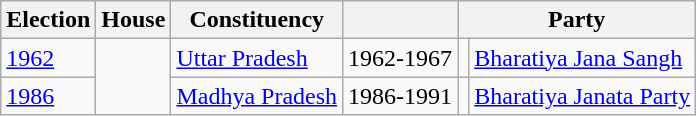<table class="wikitable">
<tr>
<th>Election</th>
<th>House</th>
<th>Constituency</th>
<th></th>
<th colspan="2">Party</th>
</tr>
<tr>
<td><a href='#'>1962</a></td>
<td rowspan="2"></td>
<td><a href='#'>Uttar Pradesh</a></td>
<td>1962-1967</td>
<td bgcolor=></td>
<td><a href='#'>Bharatiya Jana Sangh</a></td>
</tr>
<tr>
<td><a href='#'>1986</a></td>
<td><a href='#'>Madhya Pradesh</a></td>
<td>1986-1991</td>
<td bgcolor=></td>
<td><a href='#'>Bharatiya Janata Party</a></td>
</tr>
</table>
